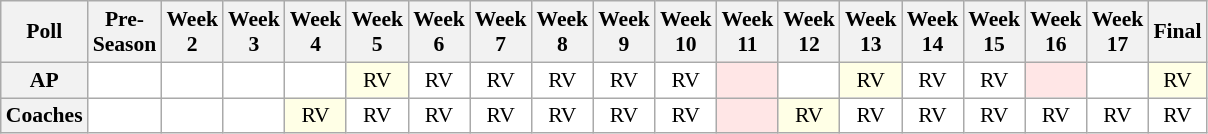<table class="wikitable" style="white-space:nowrap;font-size:90%">
<tr>
<th>Poll</th>
<th>Pre-<br>Season</th>
<th>Week<br>2</th>
<th>Week<br>3</th>
<th>Week<br>4</th>
<th>Week<br>5</th>
<th>Week<br>6</th>
<th>Week<br>7</th>
<th>Week<br>8</th>
<th>Week<br>9</th>
<th>Week<br>10</th>
<th>Week<br>11</th>
<th>Week<br>12</th>
<th>Week<br>13</th>
<th>Week<br>14</th>
<th>Week<br>15</th>
<th>Week<br>16</th>
<th>Week<br>17</th>
<th>Final</th>
</tr>
<tr style="text-align:center;">
<th>AP</th>
<td style="background:#FFF;"></td>
<td style="background:#FFF;"></td>
<td style="background:#FFF;"></td>
<td style="background:#FFF;"></td>
<td style="background:#FFFFE6;">RV</td>
<td style="background:#FFF;">RV</td>
<td style="background:#FFF;">RV</td>
<td style="background:#FFF;">RV</td>
<td style="background:#FFF;">RV</td>
<td style="background:#FFF;">RV</td>
<td style="background:#FFE6E6;"></td>
<td style="background:#FFF;"></td>
<td style="background:#FFFFE6;">RV</td>
<td style="background:#FFF;">RV</td>
<td style="background:#FFF;">RV</td>
<td style="background:#FFE6E6;"></td>
<td style="background:#FFF;"></td>
<td style="background:#FFFFE6;">RV</td>
</tr>
<tr style="text-align:center;">
<th>Coaches</th>
<td style="background:#FFF;"></td>
<td style="background:#FFF;"></td>
<td style="background:#FFF;"></td>
<td style="background:#FFFFE6;">RV</td>
<td style="background:#FFF;">RV</td>
<td style="background:#FFF;">RV</td>
<td style="background:#FFF;">RV</td>
<td style="background:#FFF;">RV</td>
<td style="background:#FFF;">RV</td>
<td style="background:#FFF;">RV</td>
<td style="background:#FFE6E6;"></td>
<td style="background:#FFFFE6;">RV</td>
<td style="background:#FFF;">RV</td>
<td style="background:#FFF;">RV</td>
<td style="background:#FFF;">RV</td>
<td style="background:#FFF;">RV</td>
<td style="background:#FFF;">RV</td>
<td style="background:#FFF;">RV</td>
</tr>
</table>
